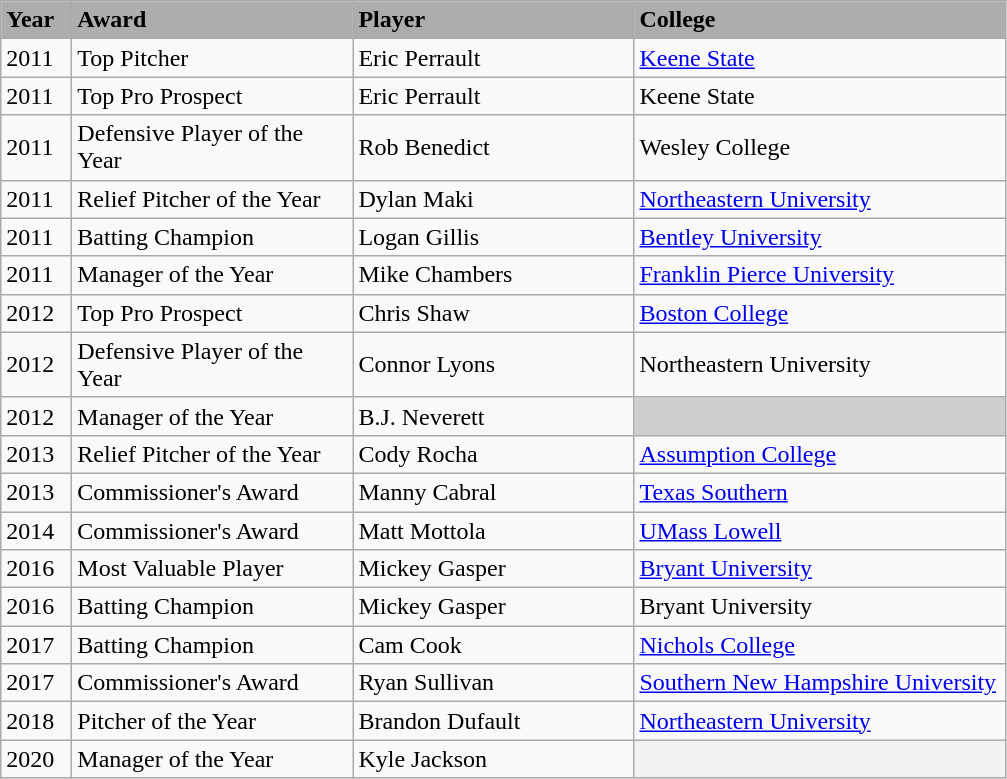<table class=wikitable>
<tr bgcolor="#ADADAD">
<td width="40px"><strong>Year</strong></td>
<td width="180px"><strong>Award</strong></td>
<td width="180px"><strong>Player</strong></td>
<td width="240px"><strong>College</strong></td>
</tr>
<tr>
<td>2011</td>
<td>Top Pitcher</td>
<td>Eric Perrault</td>
<td><a href='#'>Keene State</a></td>
</tr>
<tr>
<td>2011</td>
<td>Top Pro Prospect</td>
<td>Eric Perrault</td>
<td>Keene State</td>
</tr>
<tr>
<td>2011</td>
<td>Defensive Player of the Year</td>
<td>Rob Benedict</td>
<td>Wesley College</td>
</tr>
<tr>
<td>2011</td>
<td>Relief Pitcher of the Year</td>
<td>Dylan Maki</td>
<td><a href='#'>Northeastern University</a></td>
</tr>
<tr>
<td>2011</td>
<td>Batting Champion</td>
<td>Logan Gillis</td>
<td><a href='#'>Bentley University</a></td>
</tr>
<tr>
<td>2011</td>
<td>Manager of the Year</td>
<td>Mike Chambers</td>
<td><a href='#'>Franklin Pierce University</a></td>
</tr>
<tr>
<td>2012</td>
<td>Top Pro Prospect</td>
<td>Chris Shaw</td>
<td><a href='#'>Boston College</a></td>
</tr>
<tr>
<td>2012</td>
<td>Defensive Player of the Year</td>
<td>Connor Lyons</td>
<td>Northeastern University</td>
</tr>
<tr>
<td>2012</td>
<td>Manager of the Year</td>
<td>B.J. Neverett</td>
<th style="background-color:#cfcfcf;"></th>
</tr>
<tr>
<td>2013</td>
<td>Relief Pitcher of the Year</td>
<td>Cody Rocha</td>
<td><a href='#'>Assumption College</a></td>
</tr>
<tr>
<td>2013</td>
<td>Commissioner's Award</td>
<td>Manny Cabral</td>
<td><a href='#'>Texas Southern</a></td>
</tr>
<tr>
<td>2014</td>
<td>Commissioner's Award</td>
<td>Matt Mottola</td>
<td><a href='#'>UMass Lowell</a></td>
</tr>
<tr>
<td>2016</td>
<td>Most Valuable Player</td>
<td>Mickey Gasper</td>
<td><a href='#'>Bryant University</a></td>
</tr>
<tr>
<td>2016</td>
<td>Batting Champion</td>
<td>Mickey Gasper</td>
<td>Bryant University</td>
</tr>
<tr>
<td>2017</td>
<td>Batting Champion</td>
<td>Cam Cook</td>
<td><a href='#'>Nichols College</a></td>
</tr>
<tr>
<td>2017</td>
<td>Commissioner's Award</td>
<td>Ryan Sullivan</td>
<td><a href='#'>Southern New Hampshire University</a></td>
</tr>
<tr>
<td>2018</td>
<td>Pitcher of the Year</td>
<td>Brandon Dufault</td>
<td><a href='#'>Northeastern University</a></td>
</tr>
<tr>
<td>2020</td>
<td>Manager of the Year</td>
<td>Kyle Jackson</td>
<th></th>
</tr>
</table>
